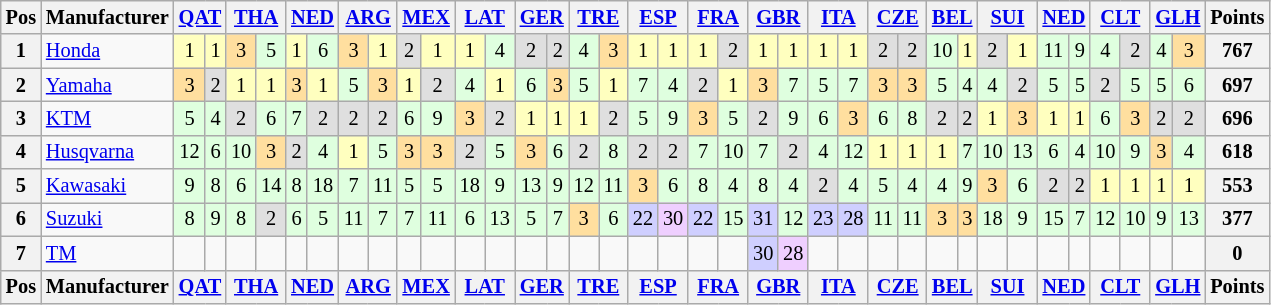<table class="wikitable" style="font-size: 85%; text-align:center">
<tr valign="top">
<th valign="middle">Pos</th>
<th valign="middle">Manufacturer</th>
<th colspan=2><a href='#'>QAT</a><br></th>
<th colspan=2><a href='#'>THA</a><br></th>
<th colspan=2><a href='#'>NED</a><br></th>
<th colspan=2><a href='#'>ARG</a><br></th>
<th colspan=2><a href='#'>MEX</a><br></th>
<th colspan=2><a href='#'>LAT</a><br></th>
<th colspan=2><a href='#'>GER</a><br></th>
<th colspan=2><a href='#'>TRE</a><br></th>
<th colspan=2><a href='#'>ESP</a><br></th>
<th colspan=2><a href='#'>FRA</a><br></th>
<th colspan=2><a href='#'>GBR</a><br></th>
<th colspan=2><a href='#'>ITA</a><br></th>
<th colspan=2><a href='#'>CZE</a><br></th>
<th colspan=2><a href='#'>BEL</a><br></th>
<th colspan=2><a href='#'>SUI</a><br></th>
<th colspan=2><a href='#'>NED</a><br></th>
<th colspan=2><a href='#'>CLT</a><br></th>
<th colspan=2><a href='#'>GLH</a><br></th>
<th valign="middle">Points</th>
</tr>
<tr>
<th>1</th>
<td align="left"><a href='#'>Honda</a></td>
<td style="background:#ffffbf;">1</td>
<td style="background:#ffffbf;">1</td>
<td style="background:#ffdf9f;">3</td>
<td style="background:#dfffdf;">5</td>
<td style="background:#ffffbf;">1</td>
<td style="background:#dfffdf;">6</td>
<td style="background:#ffdf9f;">3</td>
<td style="background:#ffffbf;">1</td>
<td style="background:#dfdfdf;">2</td>
<td style="background:#ffffbf;">1</td>
<td style="background:#ffffbf;">1</td>
<td style="background:#dfffdf;">4</td>
<td style="background:#dfdfdf;">2</td>
<td style="background:#dfdfdf;">2</td>
<td style="background:#dfffdf;">4</td>
<td style="background:#ffdf9f;">3</td>
<td style="background:#ffffbf;">1</td>
<td style="background:#ffffbf;">1</td>
<td style="background:#ffffbf;">1</td>
<td style="background:#dfdfdf;">2</td>
<td style="background:#ffffbf;">1</td>
<td style="background:#ffffbf;">1</td>
<td style="background:#ffffbf;">1</td>
<td style="background:#ffffbf;">1</td>
<td style="background:#dfdfdf;">2</td>
<td style="background:#dfdfdf;">2</td>
<td style="background:#dfffdf;">10</td>
<td style="background:#ffffbf;">1</td>
<td style="background:#dfdfdf;">2</td>
<td style="background:#ffffbf;">1</td>
<td style="background:#dfffdf;">11</td>
<td style="background:#dfffdf;">9</td>
<td style="background:#dfffdf;">4</td>
<td style="background:#dfdfdf;">2</td>
<td style="background:#dfffdf;">4</td>
<td style="background:#ffdf9f;">3</td>
<th>767</th>
</tr>
<tr>
<th>2</th>
<td align="left"><a href='#'>Yamaha</a></td>
<td style="background:#ffdf9f;">3</td>
<td style="background:#dfdfdf;">2</td>
<td style="background:#ffffbf;">1</td>
<td style="background:#ffffbf;">1</td>
<td style="background:#ffdf9f;">3</td>
<td style="background:#ffffbf;">1</td>
<td style="background:#dfffdf;">5</td>
<td style="background:#ffdf9f;">3</td>
<td style="background:#ffffbf;">1</td>
<td style="background:#dfdfdf;">2</td>
<td style="background:#dfffdf;">4</td>
<td style="background:#ffffbf;">1</td>
<td style="background:#dfffdf;">6</td>
<td style="background:#ffdf9f;">3</td>
<td style="background:#dfffdf;">5</td>
<td style="background:#ffffbf;">1</td>
<td style="background:#dfffdf;">7</td>
<td style="background:#dfffdf;">4</td>
<td style="background:#dfdfdf;">2</td>
<td style="background:#ffffbf;">1</td>
<td style="background:#ffdf9f;">3</td>
<td style="background:#dfffdf;">7</td>
<td style="background:#dfffdf;">5</td>
<td style="background:#dfffdf;">7</td>
<td style="background:#ffdf9f;">3</td>
<td style="background:#ffdf9f;">3</td>
<td style="background:#dfffdf;">5</td>
<td style="background:#dfffdf;">4</td>
<td style="background:#dfffdf;">4</td>
<td style="background:#dfdfdf;">2</td>
<td style="background:#dfffdf;">5</td>
<td style="background:#dfffdf;">5</td>
<td style="background:#dfdfdf;">2</td>
<td style="background:#dfffdf;">5</td>
<td style="background:#dfffdf;">5</td>
<td style="background:#dfffdf;">6</td>
<th>697</th>
</tr>
<tr>
<th>3</th>
<td align="left"><a href='#'>KTM</a></td>
<td style="background:#dfffdf;">5</td>
<td style="background:#dfffdf;">4</td>
<td style="background:#dfdfdf;">2</td>
<td style="background:#dfffdf;">6</td>
<td style="background:#dfffdf;">7</td>
<td style="background:#dfdfdf;">2</td>
<td style="background:#dfdfdf;">2</td>
<td style="background:#dfdfdf;">2</td>
<td style="background:#dfffdf;">6</td>
<td style="background:#dfffdf;">9</td>
<td style="background:#ffdf9f;">3</td>
<td style="background:#dfdfdf;">2</td>
<td style="background:#ffffbf;">1</td>
<td style="background:#ffffbf;">1</td>
<td style="background:#ffffbf;">1</td>
<td style="background:#dfdfdf;">2</td>
<td style="background:#dfffdf;">5</td>
<td style="background:#dfffdf;">9</td>
<td style="background:#ffdf9f;">3</td>
<td style="background:#dfffdf;">5</td>
<td style="background:#dfdfdf;">2</td>
<td style="background:#dfffdf;">9</td>
<td style="background:#dfffdf;">6</td>
<td style="background:#ffdf9f;">3</td>
<td style="background:#dfffdf;">6</td>
<td style="background:#dfffdf;">8</td>
<td style="background:#dfdfdf;">2</td>
<td style="background:#dfdfdf;">2</td>
<td style="background:#ffffbf;">1</td>
<td style="background:#ffdf9f;">3</td>
<td style="background:#ffffbf;">1</td>
<td style="background:#ffffbf;">1</td>
<td style="background:#dfffdf;">6</td>
<td style="background:#ffdf9f;">3</td>
<td style="background:#dfdfdf;">2</td>
<td style="background:#dfdfdf;">2</td>
<th>696</th>
</tr>
<tr>
<th>4</th>
<td align="left"><a href='#'>Husqvarna</a></td>
<td style="background:#dfffdf;">12</td>
<td style="background:#dfffdf;">6</td>
<td style="background:#dfffdf;">10</td>
<td style="background:#ffdf9f;">3</td>
<td style="background:#dfdfdf;">2</td>
<td style="background:#dfffdf;">4</td>
<td style="background:#ffffbf;">1</td>
<td style="background:#dfffdf;">5</td>
<td style="background:#ffdf9f;">3</td>
<td style="background:#ffdf9f;">3</td>
<td style="background:#dfdfdf;">2</td>
<td style="background:#dfffdf;">5</td>
<td style="background:#ffdf9f;">3</td>
<td style="background:#dfffdf;">6</td>
<td style="background:#dfdfdf;">2</td>
<td style="background:#dfffdf;">8</td>
<td style="background:#dfdfdf;">2</td>
<td style="background:#dfdfdf;">2</td>
<td style="background:#dfffdf;">7</td>
<td style="background:#dfffdf;">10</td>
<td style="background:#dfffdf;">7</td>
<td style="background:#dfdfdf;">2</td>
<td style="background:#dfffdf;">4</td>
<td style="background:#dfffdf;">12</td>
<td style="background:#ffffbf;">1</td>
<td style="background:#ffffbf;">1</td>
<td style="background:#ffffbf;">1</td>
<td style="background:#dfffdf;">7</td>
<td style="background:#dfffdf;">10</td>
<td style="background:#dfffdf;">13</td>
<td style="background:#dfffdf;">6</td>
<td style="background:#dfffdf;">4</td>
<td style="background:#dfffdf;">10</td>
<td style="background:#dfffdf;">9</td>
<td style="background:#ffdf9f;">3</td>
<td style="background:#dfffdf;">4</td>
<th>618</th>
</tr>
<tr>
<th>5</th>
<td align="left"><a href='#'>Kawasaki</a></td>
<td style="background:#dfffdf;">9</td>
<td style="background:#dfffdf;">8</td>
<td style="background:#dfffdf;">6</td>
<td style="background:#dfffdf;">14</td>
<td style="background:#dfffdf;">8</td>
<td style="background:#dfffdf;">18</td>
<td style="background:#dfffdf;">7</td>
<td style="background:#dfffdf;">11</td>
<td style="background:#dfffdf;">5</td>
<td style="background:#dfffdf;">5</td>
<td style="background:#dfffdf;">18</td>
<td style="background:#dfffdf;">9</td>
<td style="background:#dfffdf;">13</td>
<td style="background:#dfffdf;">9</td>
<td style="background:#dfffdf;">12</td>
<td style="background:#dfffdf;">11</td>
<td style="background:#ffdf9f;">3</td>
<td style="background:#dfffdf;">6</td>
<td style="background:#dfffdf;">8</td>
<td style="background:#dfffdf;">4</td>
<td style="background:#dfffdf;">8</td>
<td style="background:#dfffdf;">4</td>
<td style="background:#dfdfdf;">2</td>
<td style="background:#dfffdf;">4</td>
<td style="background:#dfffdf;">5</td>
<td style="background:#dfffdf;">4</td>
<td style="background:#dfffdf;">4</td>
<td style="background:#dfffdf;">9</td>
<td style="background:#ffdf9f;">3</td>
<td style="background:#dfffdf;">6</td>
<td style="background:#dfdfdf;">2</td>
<td style="background:#dfdfdf;">2</td>
<td style="background:#ffffbf;">1</td>
<td style="background:#ffffbf;">1</td>
<td style="background:#ffffbf;">1</td>
<td style="background:#ffffbf;">1</td>
<th>553</th>
</tr>
<tr>
<th>6</th>
<td align="left"><a href='#'>Suzuki</a></td>
<td style="background:#dfffdf;">8</td>
<td style="background:#dfffdf;">9</td>
<td style="background:#dfffdf;">8</td>
<td style="background:#dfdfdf;">2</td>
<td style="background:#dfffdf;">6</td>
<td style="background:#dfffdf;">5</td>
<td style="background:#dfffdf;">11</td>
<td style="background:#dfffdf;">7</td>
<td style="background:#dfffdf;">7</td>
<td style="background:#dfffdf;">11</td>
<td style="background:#dfffdf;">6</td>
<td style="background:#dfffdf;">13</td>
<td style="background:#dfffdf;">5</td>
<td style="background:#dfffdf;">7</td>
<td style="background:#ffdf9f;">3</td>
<td style="background:#dfffdf;">6</td>
<td style="background:#cfcfff;">22</td>
<td style="background:#efcfff;">30</td>
<td style="background:#cfcfff;">22</td>
<td style="background:#dfffdf;">15</td>
<td style="background:#cfcfff;">31</td>
<td style="background:#dfffdf;">12</td>
<td style="background:#cfcfff;">23</td>
<td style="background:#cfcfff;">28</td>
<td style="background:#dfffdf;">11</td>
<td style="background:#dfffdf;">11</td>
<td style="background:#ffdf9f;">3</td>
<td style="background:#ffdf9f;">3</td>
<td style="background:#dfffdf;">18</td>
<td style="background:#dfffdf;">9</td>
<td style="background:#dfffdf;">15</td>
<td style="background:#dfffdf;">7</td>
<td style="background:#dfffdf;">12</td>
<td style="background:#dfffdf;">10</td>
<td style="background:#dfffdf;">9</td>
<td style="background:#dfffdf;">13</td>
<th>377</th>
</tr>
<tr>
<th>7</th>
<td align="left"><a href='#'>TM</a></td>
<td></td>
<td></td>
<td></td>
<td></td>
<td></td>
<td></td>
<td></td>
<td></td>
<td></td>
<td></td>
<td></td>
<td></td>
<td></td>
<td></td>
<td></td>
<td></td>
<td></td>
<td></td>
<td></td>
<td></td>
<td style="background:#cfcfff;">30</td>
<td style="background:#efcfff;">28</td>
<td></td>
<td></td>
<td></td>
<td></td>
<td></td>
<td></td>
<td></td>
<td></td>
<td></td>
<td></td>
<td></td>
<td></td>
<td></td>
<td></td>
<th>0</th>
</tr>
<tr valign="top">
<th valign="middle">Pos</th>
<th valign="middle">Manufacturer</th>
<th colspan=2><a href='#'>QAT</a><br></th>
<th colspan=2><a href='#'>THA</a><br></th>
<th colspan=2><a href='#'>NED</a><br></th>
<th colspan=2><a href='#'>ARG</a><br></th>
<th colspan=2><a href='#'>MEX</a><br></th>
<th colspan=2><a href='#'>LAT</a><br></th>
<th colspan=2><a href='#'>GER</a><br></th>
<th colspan=2><a href='#'>TRE</a><br></th>
<th colspan=2><a href='#'>ESP</a><br></th>
<th colspan=2><a href='#'>FRA</a><br></th>
<th colspan=2><a href='#'>GBR</a><br></th>
<th colspan=2><a href='#'>ITA</a><br></th>
<th colspan=2><a href='#'>CZE</a><br></th>
<th colspan=2><a href='#'>BEL</a><br></th>
<th colspan=2><a href='#'>SUI</a><br></th>
<th colspan=2><a href='#'>NED</a><br></th>
<th colspan=2><a href='#'>CLT</a><br></th>
<th colspan=2><a href='#'>GLH</a><br></th>
<th valign="middle">Points</th>
</tr>
</table>
